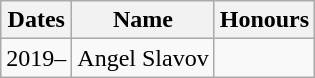<table class="wikitable">
<tr>
<th>Dates</th>
<th>Name</th>
<th>Honours</th>
</tr>
<tr>
<td>2019–</td>
<td> Angel Slavov</td>
<td></td>
</tr>
</table>
